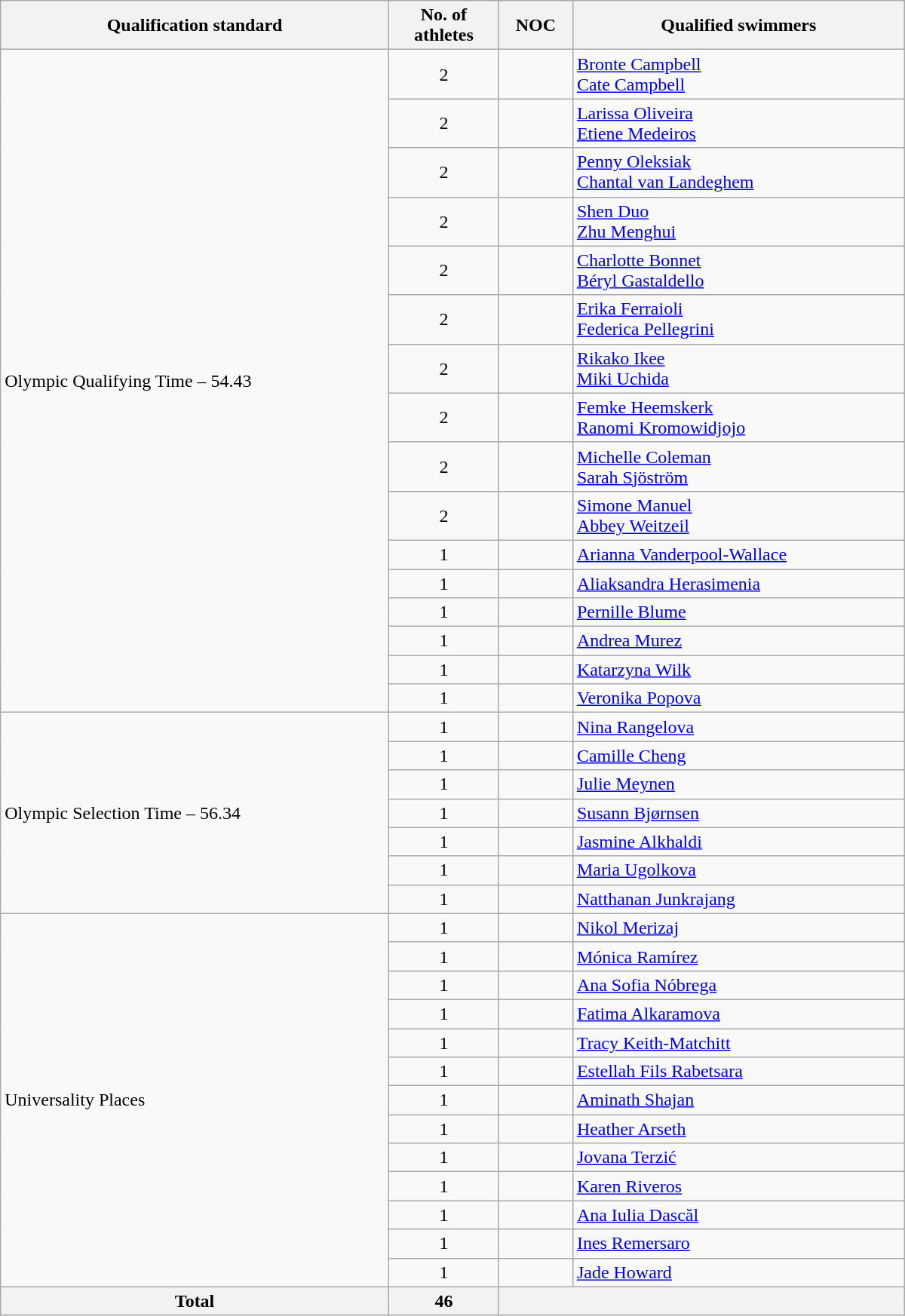<table class=wikitable style="text-align:left" width=800>
<tr>
<th>Qualification standard</th>
<th width=90>No. of athletes</th>
<th>NOC</th>
<th>Qualified swimmers</th>
</tr>
<tr>
<td rowspan=16>Olympic Qualifying Time – 54.43</td>
<td align=center>2</td>
<td></td>
<td><a href='#'>Bronte Campbell</a><br><a href='#'>Cate Campbell</a></td>
</tr>
<tr>
<td align=center>2</td>
<td></td>
<td><a href='#'>Larissa Oliveira</a><br><a href='#'>Etiene Medeiros</a></td>
</tr>
<tr>
<td align=center>2</td>
<td></td>
<td><a href='#'>Penny Oleksiak</a><br><a href='#'>Chantal van Landeghem</a></td>
</tr>
<tr>
<td align=center>2</td>
<td></td>
<td><a href='#'>Shen Duo</a><br><a href='#'>Zhu Menghui</a></td>
</tr>
<tr>
<td align=center>2</td>
<td></td>
<td><a href='#'>Charlotte Bonnet</a><br><a href='#'>Béryl Gastaldello</a></td>
</tr>
<tr>
<td align=center>2</td>
<td></td>
<td><a href='#'>Erika Ferraioli</a><br><a href='#'>Federica Pellegrini</a></td>
</tr>
<tr>
<td align=center>2</td>
<td></td>
<td><a href='#'>Rikako Ikee</a><br><a href='#'>Miki Uchida</a></td>
</tr>
<tr>
<td align=center>2</td>
<td></td>
<td><a href='#'>Femke Heemskerk</a><br><a href='#'>Ranomi Kromowidjojo</a></td>
</tr>
<tr>
<td align=center>2</td>
<td></td>
<td><a href='#'>Michelle Coleman</a><br><a href='#'>Sarah Sjöström</a></td>
</tr>
<tr>
<td align=center>2</td>
<td></td>
<td><a href='#'>Simone Manuel</a><br><a href='#'>Abbey Weitzeil</a></td>
</tr>
<tr>
<td align=center>1</td>
<td></td>
<td><a href='#'>Arianna Vanderpool-Wallace</a></td>
</tr>
<tr>
<td align=center>1</td>
<td></td>
<td><a href='#'>Aliaksandra Herasimenia</a></td>
</tr>
<tr>
<td align=center>1</td>
<td></td>
<td><a href='#'>Pernille Blume</a></td>
</tr>
<tr>
<td align=center>1</td>
<td></td>
<td><a href='#'>Andrea Murez</a></td>
</tr>
<tr>
<td align=center>1</td>
<td></td>
<td><a href='#'>Katarzyna Wilk</a></td>
</tr>
<tr>
<td align=center>1</td>
<td></td>
<td><a href='#'>Veronika Popova</a></td>
</tr>
<tr>
<td rowspan=7>Olympic Selection Time – 56.34</td>
<td align=center>1</td>
<td></td>
<td><a href='#'>Nina Rangelova</a></td>
</tr>
<tr>
<td align=center>1</td>
<td></td>
<td><a href='#'>Camille Cheng</a></td>
</tr>
<tr>
<td align=center>1</td>
<td></td>
<td><a href='#'>Julie Meynen</a></td>
</tr>
<tr>
<td align=center>1</td>
<td></td>
<td><a href='#'>Susann Bjørnsen</a></td>
</tr>
<tr>
<td align=center>1</td>
<td></td>
<td><a href='#'>Jasmine Alkhaldi</a></td>
</tr>
<tr>
<td align=center>1</td>
<td></td>
<td><a href='#'>Maria Ugolkova</a></td>
</tr>
<tr>
<td align=center>1</td>
<td></td>
<td><a href='#'>Natthanan Junkrajang</a></td>
</tr>
<tr>
<td rowspan=13>Universality Places</td>
<td align=center>1</td>
<td></td>
<td><a href='#'>Nikol Merizaj</a></td>
</tr>
<tr>
<td align=center>1</td>
<td></td>
<td><a href='#'>Mónica Ramírez</a></td>
</tr>
<tr>
<td align=center>1</td>
<td></td>
<td><a href='#'>Ana Sofia Nóbrega</a></td>
</tr>
<tr>
<td align=center>1</td>
<td></td>
<td><a href='#'>Fatima Alkaramova</a></td>
</tr>
<tr>
<td align=center>1</td>
<td></td>
<td><a href='#'>Tracy Keith-Matchitt</a></td>
</tr>
<tr>
<td align=center>1</td>
<td></td>
<td><a href='#'>Estellah Fils Rabetsara</a></td>
</tr>
<tr>
<td align=center>1</td>
<td></td>
<td><a href='#'>Aminath Shajan</a></td>
</tr>
<tr>
<td align=center>1</td>
<td></td>
<td><a href='#'>Heather Arseth</a></td>
</tr>
<tr>
<td align=center>1</td>
<td></td>
<td><a href='#'>Jovana Terzić</a></td>
</tr>
<tr>
<td align=center>1</td>
<td></td>
<td><a href='#'>Karen Riveros</a></td>
</tr>
<tr>
<td align=center>1</td>
<td></td>
<td><a href='#'>Ana Iulia Dascăl</a></td>
</tr>
<tr>
<td align=center>1</td>
<td></td>
<td><a href='#'>Ines Remersaro</a></td>
</tr>
<tr>
<td align=center>1</td>
<td></td>
<td><a href='#'>Jade Howard</a></td>
</tr>
<tr>
<th><strong>Total</strong></th>
<th>46</th>
<th colspan=2></th>
</tr>
</table>
